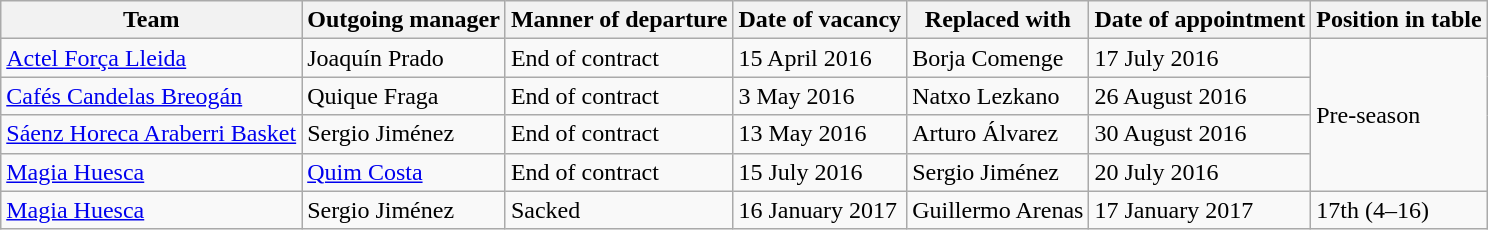<table class="wikitable">
<tr>
<th>Team</th>
<th>Outgoing manager</th>
<th>Manner of departure</th>
<th>Date of vacancy</th>
<th>Replaced with</th>
<th>Date of appointment</th>
<th>Position in table</th>
</tr>
<tr>
<td><a href='#'>Actel Força Lleida</a></td>
<td>Joaquín Prado</td>
<td>End of contract</td>
<td>15 April 2016</td>
<td>Borja Comenge</td>
<td>17 July 2016</td>
<td rowspan=4>Pre-season</td>
</tr>
<tr>
<td><a href='#'>Cafés Candelas Breogán</a></td>
<td>Quique Fraga</td>
<td>End of contract</td>
<td>3 May 2016</td>
<td>Natxo Lezkano</td>
<td>26 August 2016</td>
</tr>
<tr>
<td><a href='#'>Sáenz Horeca Araberri Basket</a></td>
<td>Sergio Jiménez</td>
<td>End of contract</td>
<td>13 May 2016</td>
<td>Arturo Álvarez</td>
<td>30 August 2016</td>
</tr>
<tr>
<td><a href='#'>Magia Huesca</a></td>
<td><a href='#'>Quim Costa</a></td>
<td>End of contract</td>
<td>15 July 2016</td>
<td>Sergio Jiménez</td>
<td>20 July 2016</td>
</tr>
<tr>
<td><a href='#'>Magia Huesca</a></td>
<td>Sergio Jiménez</td>
<td>Sacked</td>
<td>16 January 2017</td>
<td>Guillermo Arenas</td>
<td>17 January 2017</td>
<td>17th (4–16)</td>
</tr>
</table>
